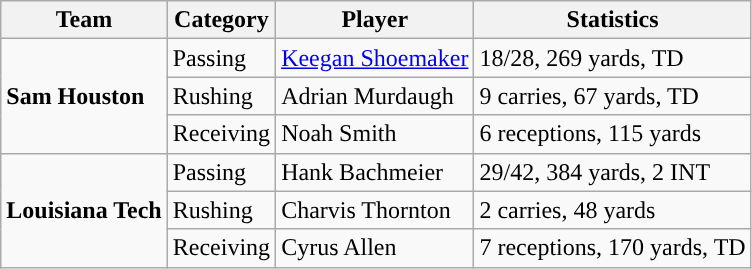<table class="wikitable" style="float: left;">
<tr>
<th>Team</th>
<th>Category</th>
<th>Player</th>
<th>Statistics</th>
</tr>
<tr>
<td rowspan=3><strong>Sam Houston</strong></td>
<td>Passing</td>
<td><a href='#'>Keegan Shoemaker</a></td>
<td>18/28, 269 yards, TD</td>
</tr>
<tr>
<td>Rushing</td>
<td>Adrian Murdaugh</td>
<td>9 carries, 67 yards, TD</td>
</tr>
<tr>
<td>Receiving</td>
<td>Noah Smith</td>
<td>6 receptions, 115 yards</td>
</tr>
<tr>
<td rowspan=3><strong>Louisiana Tech</strong></td>
<td>Passing</td>
<td>Hank Bachmeier</td>
<td>29/42, 384 yards, 2 INT</td>
</tr>
<tr>
<td>Rushing</td>
<td>Charvis Thornton</td>
<td>2 carries, 48 yards</td>
</tr>
<tr>
<td>Receiving</td>
<td>Cyrus Allen</td>
<td>7 receptions, 170 yards, TD</td>
</tr>
</table>
